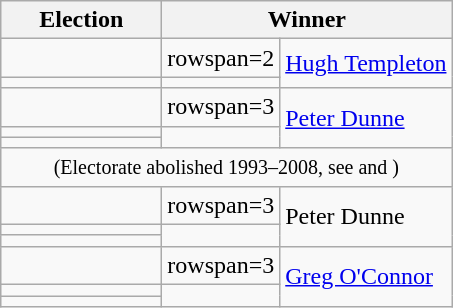<table class=wikitable>
<tr>
<th width=100>Election</th>
<th width=175 colspan=2>Winner</th>
</tr>
<tr>
<td></td>
<td>rowspan=2 </td>
<td rowspan=2><a href='#'>Hugh Templeton</a></td>
</tr>
<tr>
<td></td>
</tr>
<tr>
<td></td>
<td>rowspan=3  </td>
<td rowspan=3><a href='#'>Peter Dunne</a></td>
</tr>
<tr>
<td></td>
</tr>
<tr>
<td></td>
</tr>
<tr>
<td colspan=3 align=center><small>(Electorate abolished 1993–2008, see  and )</small></td>
</tr>
<tr>
<td></td>
<td>rowspan=3 </td>
<td rowspan=3>Peter Dunne</td>
</tr>
<tr>
<td></td>
</tr>
<tr>
<td></td>
</tr>
<tr>
<td></td>
<td>rowspan=3 </td>
<td rowspan=3><a href='#'>Greg O'Connor</a></td>
</tr>
<tr>
<td></td>
</tr>
<tr>
<td></td>
</tr>
</table>
